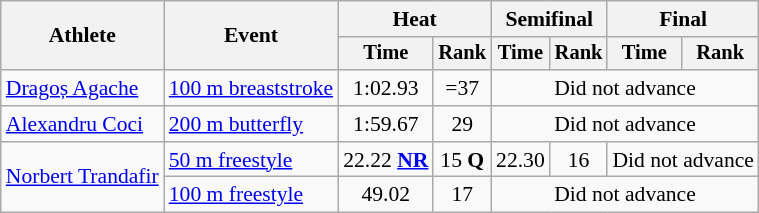<table class=wikitable style="font-size:90%">
<tr>
<th rowspan=2>Athlete</th>
<th rowspan=2>Event</th>
<th colspan="2">Heat</th>
<th colspan="2">Semifinal</th>
<th colspan="2">Final</th>
</tr>
<tr style="font-size:95%">
<th>Time</th>
<th>Rank</th>
<th>Time</th>
<th>Rank</th>
<th>Time</th>
<th>Rank</th>
</tr>
<tr align=center>
<td align=left><a href='#'>Dragoș Agache</a></td>
<td align=left><a href='#'>100 m breaststroke</a></td>
<td>1:02.93</td>
<td>=37</td>
<td colspan=4>Did not advance</td>
</tr>
<tr align=center>
<td align=left><a href='#'>Alexandru Coci</a></td>
<td align=left><a href='#'>200 m butterfly</a></td>
<td>1:59.67</td>
<td>29</td>
<td colspan=4>Did not advance</td>
</tr>
<tr align=center>
<td align=left rowspan=2><a href='#'>Norbert Trandafir</a></td>
<td align=left><a href='#'>50 m freestyle</a></td>
<td>22.22 <strong><a href='#'>NR</a></strong></td>
<td>15 <strong>Q</strong></td>
<td>22.30</td>
<td>16</td>
<td colspan=2>Did not advance</td>
</tr>
<tr align=center>
<td align=left><a href='#'>100 m freestyle</a></td>
<td>49.02</td>
<td>17</td>
<td colspan=4>Did not advance</td>
</tr>
</table>
